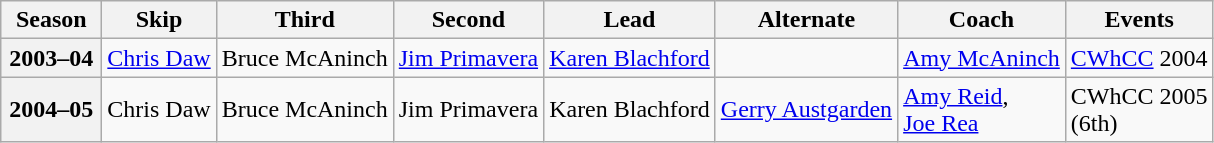<table class="wikitable">
<tr>
<th scope="col" width=60>Season</th>
<th scope="col">Skip</th>
<th scope="col">Third</th>
<th scope="col">Second</th>
<th scope="col">Lead</th>
<th scope="col">Alternate</th>
<th scope="col">Coach</th>
<th scope="col">Events</th>
</tr>
<tr>
<th scope="row">2003–04</th>
<td><a href='#'>Chris Daw</a></td>
<td>Bruce McAninch</td>
<td><a href='#'>Jim Primavera</a></td>
<td><a href='#'>Karen Blachford</a></td>
<td></td>
<td><a href='#'>Amy McAninch</a></td>
<td><a href='#'>CWhCC</a> 2004 <br> </td>
</tr>
<tr>
<th scope="row">2004–05</th>
<td>Chris Daw</td>
<td>Bruce McAninch</td>
<td>Jim Primavera</td>
<td>Karen Blachford</td>
<td><a href='#'>Gerry Austgarden</a></td>
<td><a href='#'>Amy Reid</a>,<br><a href='#'>Joe Rea</a></td>
<td>CWhCC 2005 <br> (6th)</td>
</tr>
</table>
